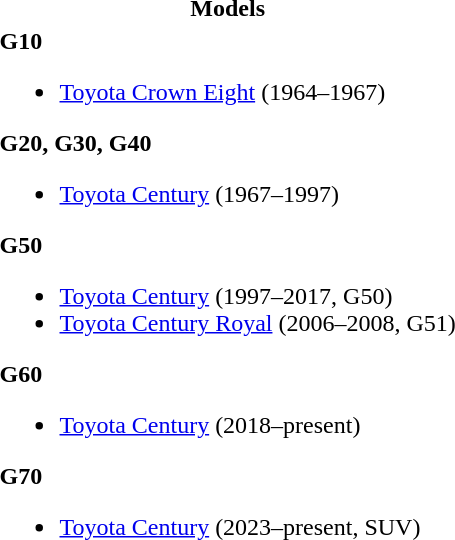<table>
<tr>
<th>Models</th>
</tr>
<tr>
<td><strong>G10</strong><br><ul><li><a href='#'>Toyota Crown Eight</a> (1964–1967)</li></ul><strong>G20, G30, G40</strong><ul><li><a href='#'>Toyota Century</a> (1967–1997)</li></ul><strong>G50</strong><ul><li><a href='#'>Toyota Century</a> (1997–2017, G50)</li><li><a href='#'>Toyota Century Royal</a> (2006–2008, G51)</li></ul><strong>G60</strong><ul><li><a href='#'>Toyota Century</a> (2018–present)</li></ul><strong>G70</strong><ul><li><a href='#'>Toyota Century</a> (2023–present, SUV)</li></ul></td>
</tr>
</table>
